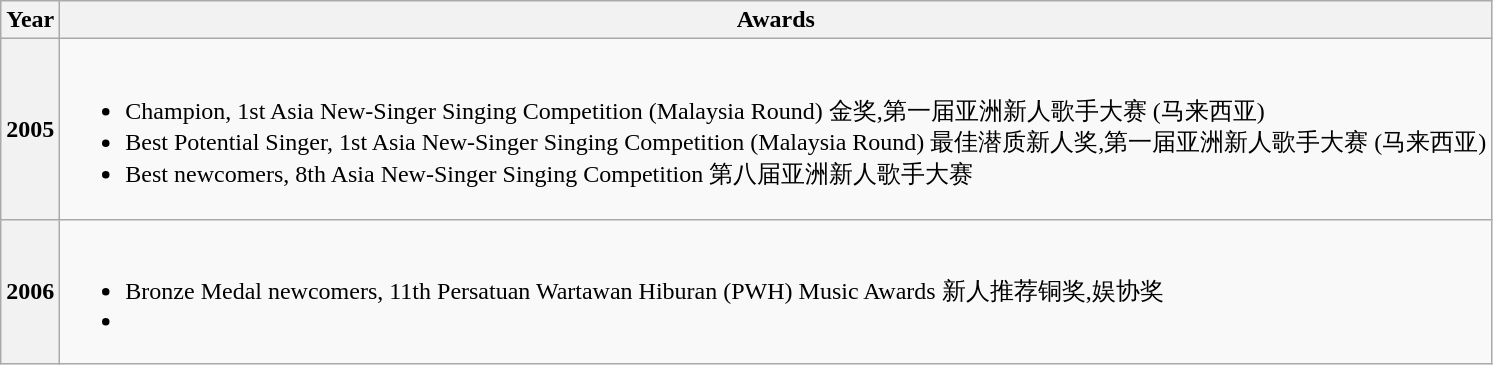<table class="wikitable">
<tr>
<th>Year</th>
<th>Awards</th>
</tr>
<tr>
<th>2005</th>
<td><br><ul><li>Champion, 1st Asia New-Singer Singing Competition (Malaysia Round) 金奖,第一届亚洲新人歌手大赛 (马来西亚)</li><li>Best Potential Singer, 1st Asia New-Singer Singing Competition (Malaysia Round) 最佳潜质新人奖,第一届亚洲新人歌手大赛 (马来西亚)</li><li>Best newcomers, 8th Asia New-Singer Singing Competition 第八届亚洲新人歌手大赛</li></ul></td>
</tr>
<tr>
<th>2006</th>
<td><br><ul><li>Bronze Medal newcomers, 11th Persatuan Wartawan Hiburan (PWH) Music Awards 新人推荐铜奖,娱协奖</li><li></li></ul></td>
</tr>
</table>
